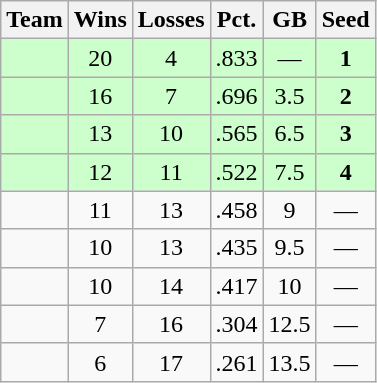<table class=wikitable>
<tr>
<th>Team</th>
<th>Wins</th>
<th>Losses</th>
<th>Pct.</th>
<th>GB</th>
<th>Seed</th>
</tr>
<tr bgcolor=ccffcc align=center>
<td></td>
<td>20</td>
<td>4</td>
<td>.833</td>
<td>—</td>
<td><strong>1</strong></td>
</tr>
<tr bgcolor=ccffcc align=center>
<td></td>
<td>16</td>
<td>7</td>
<td>.696</td>
<td>3.5</td>
<td><strong>2</strong></td>
</tr>
<tr bgcolor=ccffcc align=center>
<td></td>
<td>13</td>
<td>10</td>
<td>.565</td>
<td>6.5</td>
<td><strong>3</strong></td>
</tr>
<tr bgcolor=ccffcc align=center>
<td></td>
<td>12</td>
<td>11</td>
<td>.522</td>
<td>7.5</td>
<td><strong>4</strong></td>
</tr>
<tr align=center>
<td></td>
<td>11</td>
<td>13</td>
<td>.458</td>
<td>9</td>
<td>—</td>
</tr>
<tr align=center>
<td></td>
<td>10</td>
<td>13</td>
<td>.435</td>
<td>9.5</td>
<td>—</td>
</tr>
<tr align=center>
<td></td>
<td>10</td>
<td>14</td>
<td>.417</td>
<td>10</td>
<td>—</td>
</tr>
<tr align=center>
<td></td>
<td>7</td>
<td>16</td>
<td>.304</td>
<td>12.5</td>
<td>—</td>
</tr>
<tr align=center>
<td></td>
<td>6</td>
<td>17</td>
<td>.261</td>
<td>13.5</td>
<td>—</td>
</tr>
</table>
